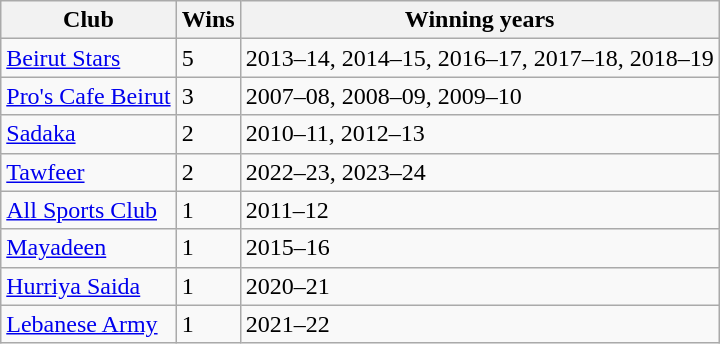<table class="wikitable">
<tr>
<th>Club</th>
<th>Wins</th>
<th>Winning years</th>
</tr>
<tr>
<td><a href='#'>Beirut Stars</a></td>
<td>5</td>
<td>2013–14, 2014–15, 2016–17, 2017–18, 2018–19</td>
</tr>
<tr>
<td><a href='#'>Pro's Cafe Beirut</a></td>
<td>3</td>
<td>2007–08, 2008–09, 2009–10</td>
</tr>
<tr>
<td><a href='#'>Sadaka</a></td>
<td>2</td>
<td>2010–11, 2012–13</td>
</tr>
<tr>
<td><a href='#'>Tawfeer</a></td>
<td>2</td>
<td>2022–23, 2023–24</td>
</tr>
<tr>
<td><a href='#'>All Sports Club</a></td>
<td>1</td>
<td>2011–12</td>
</tr>
<tr>
<td><a href='#'>Mayadeen</a></td>
<td>1</td>
<td>2015–16</td>
</tr>
<tr>
<td><a href='#'>Hurriya Saida</a></td>
<td>1</td>
<td>2020–21</td>
</tr>
<tr>
<td><a href='#'>Lebanese Army</a></td>
<td>1</td>
<td>2021–22</td>
</tr>
</table>
